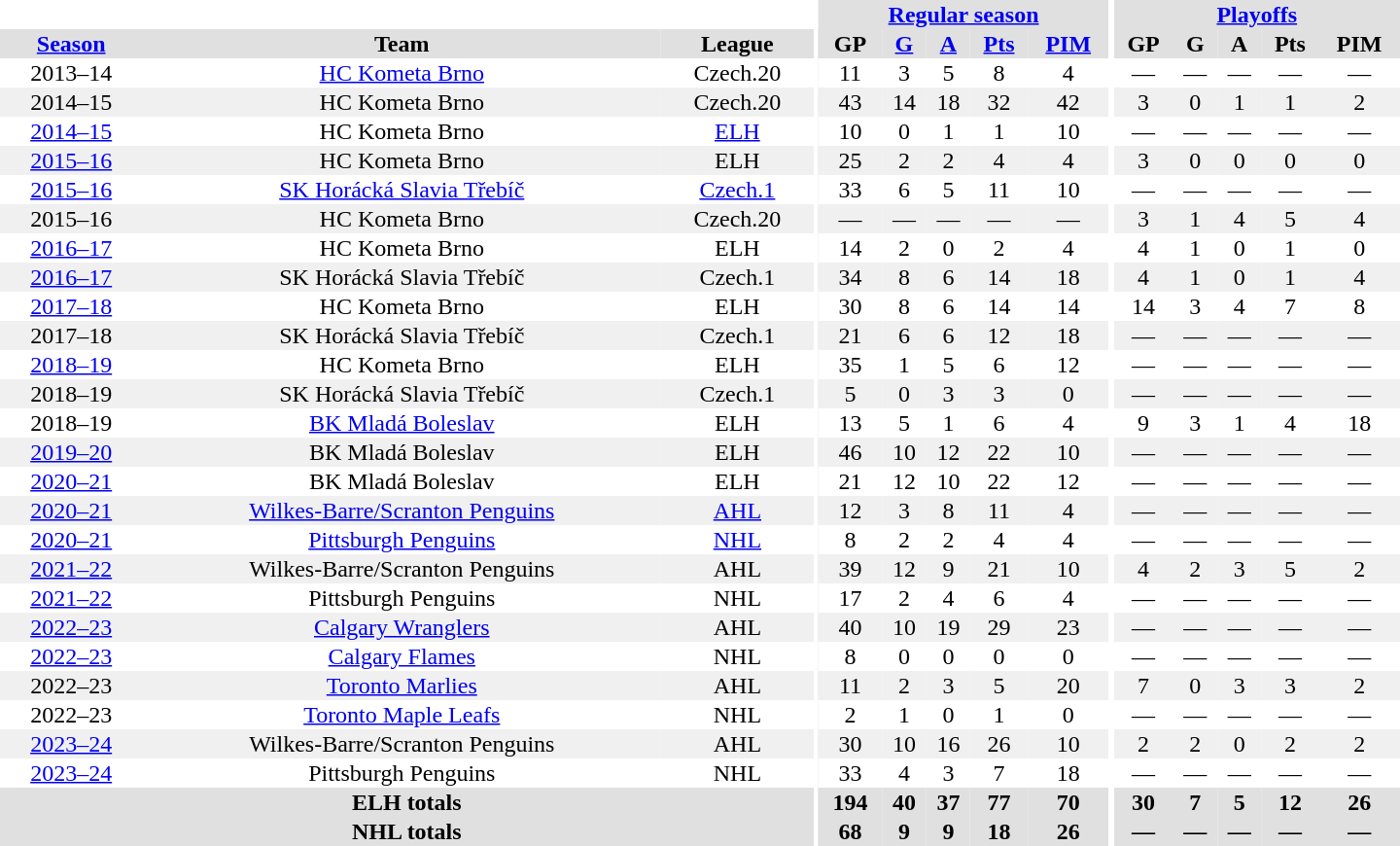<table border="0" cellpadding="1" cellspacing="0" style="text-align:center; width:60em;">
<tr bgcolor="#e0e0e0">
<th colspan="3" bgcolor="#ffffff"></th>
<th rowspan="100" bgcolor="#ffffff"></th>
<th colspan="5"><a href='#'>Regular season</a></th>
<th rowspan="100" bgcolor="#ffffff"></th>
<th colspan="5"><a href='#'>Playoffs</a></th>
</tr>
<tr bgcolor="#e0e0e0">
<th><a href='#'>Season</a></th>
<th>Team</th>
<th>League</th>
<th>GP</th>
<th><a href='#'>G</a></th>
<th><a href='#'>A</a></th>
<th><a href='#'>Pts</a></th>
<th><a href='#'>PIM</a></th>
<th>GP</th>
<th>G</th>
<th>A</th>
<th>Pts</th>
<th>PIM</th>
</tr>
<tr>
<td>2013–14</td>
<td><a href='#'>HC Kometa Brno</a></td>
<td>Czech.20</td>
<td>11</td>
<td>3</td>
<td>5</td>
<td>8</td>
<td>4</td>
<td>—</td>
<td>—</td>
<td>—</td>
<td>—</td>
<td>—</td>
</tr>
<tr bgcolor="#f0f0f0">
<td>2014–15</td>
<td>HC Kometa Brno</td>
<td>Czech.20</td>
<td>43</td>
<td>14</td>
<td>18</td>
<td>32</td>
<td>42</td>
<td>3</td>
<td>0</td>
<td>1</td>
<td>1</td>
<td>2</td>
</tr>
<tr>
<td><a href='#'>2014–15</a></td>
<td>HC Kometa Brno</td>
<td><a href='#'>ELH</a></td>
<td>10</td>
<td>0</td>
<td>1</td>
<td>1</td>
<td>10</td>
<td>—</td>
<td>—</td>
<td>—</td>
<td>—</td>
<td>—</td>
</tr>
<tr bgcolor="#f0f0f0">
<td><a href='#'>2015–16</a></td>
<td>HC Kometa Brno</td>
<td>ELH</td>
<td>25</td>
<td>2</td>
<td>2</td>
<td>4</td>
<td>4</td>
<td>3</td>
<td>0</td>
<td>0</td>
<td>0</td>
<td>0</td>
</tr>
<tr>
<td><a href='#'>2015–16</a></td>
<td><a href='#'>SK Horácká Slavia Třebíč</a></td>
<td><a href='#'>Czech.1</a></td>
<td>33</td>
<td>6</td>
<td>5</td>
<td>11</td>
<td>10</td>
<td>—</td>
<td>—</td>
<td>—</td>
<td>—</td>
<td>—</td>
</tr>
<tr bgcolor="#f0f0f0">
<td>2015–16</td>
<td>HC Kometa Brno</td>
<td>Czech.20</td>
<td>—</td>
<td>—</td>
<td>—</td>
<td>—</td>
<td>—</td>
<td>3</td>
<td>1</td>
<td>4</td>
<td>5</td>
<td>4</td>
</tr>
<tr>
<td><a href='#'>2016–17</a></td>
<td>HC Kometa Brno</td>
<td>ELH</td>
<td>14</td>
<td>2</td>
<td>0</td>
<td>2</td>
<td>4</td>
<td>4</td>
<td>1</td>
<td>0</td>
<td>1</td>
<td>0</td>
</tr>
<tr bgcolor="#f0f0f0">
<td><a href='#'>2016–17</a></td>
<td>SK Horácká Slavia Třebíč</td>
<td>Czech.1</td>
<td>34</td>
<td>8</td>
<td>6</td>
<td>14</td>
<td>18</td>
<td>4</td>
<td>1</td>
<td>0</td>
<td>1</td>
<td>4</td>
</tr>
<tr>
<td><a href='#'>2017–18</a></td>
<td>HC Kometa Brno</td>
<td>ELH</td>
<td>30</td>
<td>8</td>
<td>6</td>
<td>14</td>
<td>14</td>
<td>14</td>
<td>3</td>
<td>4</td>
<td>7</td>
<td>8</td>
</tr>
<tr bgcolor="#f0f0f0">
<td 2017–18 Czech 1. Liga season>2017–18</td>
<td>SK Horácká Slavia Třebíč</td>
<td>Czech.1</td>
<td>21</td>
<td>6</td>
<td>6</td>
<td>12</td>
<td>18</td>
<td>—</td>
<td>—</td>
<td>—</td>
<td>—</td>
<td>—</td>
</tr>
<tr>
<td><a href='#'>2018–19</a></td>
<td>HC Kometa Brno</td>
<td>ELH</td>
<td>35</td>
<td>1</td>
<td>5</td>
<td>6</td>
<td>12</td>
<td>—</td>
<td>—</td>
<td>—</td>
<td>—</td>
<td>—</td>
</tr>
<tr bgcolor="#f0f0f0">
<td 2018–19 Czech 1. Liga season>2018–19</td>
<td>SK Horácká Slavia Třebíč</td>
<td>Czech.1</td>
<td>5</td>
<td>0</td>
<td>3</td>
<td>3</td>
<td>0</td>
<td>—</td>
<td>—</td>
<td>—</td>
<td>—</td>
<td>—</td>
</tr>
<tr>
<td>2018–19</td>
<td><a href='#'>BK Mladá Boleslav</a></td>
<td>ELH</td>
<td>13</td>
<td>5</td>
<td>1</td>
<td>6</td>
<td>4</td>
<td>9</td>
<td>3</td>
<td>1</td>
<td>4</td>
<td>18</td>
</tr>
<tr bgcolor="#f0f0f0">
<td><a href='#'>2019–20</a></td>
<td>BK Mladá Boleslav</td>
<td>ELH</td>
<td>46</td>
<td>10</td>
<td>12</td>
<td>22</td>
<td>10</td>
<td>—</td>
<td>—</td>
<td>—</td>
<td>—</td>
<td>—</td>
</tr>
<tr>
<td><a href='#'>2020–21</a></td>
<td>BK Mladá Boleslav</td>
<td>ELH</td>
<td>21</td>
<td>12</td>
<td>10</td>
<td>22</td>
<td>12</td>
<td>—</td>
<td>—</td>
<td>—</td>
<td>—</td>
<td>—</td>
</tr>
<tr bgcolor="#f0f0f0">
<td><a href='#'>2020–21</a></td>
<td><a href='#'>Wilkes-Barre/Scranton Penguins</a></td>
<td><a href='#'>AHL</a></td>
<td>12</td>
<td>3</td>
<td>8</td>
<td>11</td>
<td>4</td>
<td>—</td>
<td>—</td>
<td>—</td>
<td>—</td>
<td>—</td>
</tr>
<tr>
<td><a href='#'>2020–21</a></td>
<td><a href='#'>Pittsburgh Penguins</a></td>
<td><a href='#'>NHL</a></td>
<td>8</td>
<td>2</td>
<td>2</td>
<td>4</td>
<td>4</td>
<td>—</td>
<td>—</td>
<td>—</td>
<td>—</td>
<td>—</td>
</tr>
<tr bgcolor="#f0f0f0">
<td><a href='#'>2021–22</a></td>
<td>Wilkes-Barre/Scranton Penguins</td>
<td>AHL</td>
<td>39</td>
<td>12</td>
<td>9</td>
<td>21</td>
<td>10</td>
<td>4</td>
<td>2</td>
<td>3</td>
<td>5</td>
<td>2</td>
</tr>
<tr>
<td><a href='#'>2021–22</a></td>
<td>Pittsburgh Penguins</td>
<td>NHL</td>
<td>17</td>
<td>2</td>
<td>4</td>
<td>6</td>
<td>4</td>
<td>—</td>
<td>—</td>
<td>—</td>
<td>—</td>
<td>—</td>
</tr>
<tr bgcolor="#f0f0f0">
<td><a href='#'>2022–23</a></td>
<td><a href='#'>Calgary Wranglers</a></td>
<td>AHL</td>
<td>40</td>
<td>10</td>
<td>19</td>
<td>29</td>
<td>23</td>
<td>—</td>
<td>—</td>
<td>—</td>
<td>—</td>
<td>—</td>
</tr>
<tr>
<td><a href='#'>2022–23</a></td>
<td><a href='#'>Calgary Flames</a></td>
<td>NHL</td>
<td>8</td>
<td>0</td>
<td>0</td>
<td>0</td>
<td>0</td>
<td>—</td>
<td>—</td>
<td>—</td>
<td>—</td>
<td>—</td>
</tr>
<tr bgcolor="#f0f0f0">
<td>2022–23</td>
<td><a href='#'>Toronto Marlies</a></td>
<td>AHL</td>
<td>11</td>
<td>2</td>
<td>3</td>
<td>5</td>
<td>20</td>
<td>7</td>
<td>0</td>
<td>3</td>
<td>3</td>
<td>2</td>
</tr>
<tr>
<td>2022–23</td>
<td><a href='#'>Toronto Maple Leafs</a></td>
<td>NHL</td>
<td>2</td>
<td>1</td>
<td>0</td>
<td>1</td>
<td>0</td>
<td>—</td>
<td>—</td>
<td>—</td>
<td>—</td>
<td>—</td>
</tr>
<tr bgcolor="#f0f0f0">
<td><a href='#'>2023–24</a></td>
<td>Wilkes-Barre/Scranton Penguins</td>
<td>AHL</td>
<td>30</td>
<td>10</td>
<td>16</td>
<td>26</td>
<td>10</td>
<td>2</td>
<td>2</td>
<td>0</td>
<td>2</td>
<td>2</td>
</tr>
<tr>
<td><a href='#'>2023–24</a></td>
<td>Pittsburgh Penguins</td>
<td>NHL</td>
<td>33</td>
<td>4</td>
<td>3</td>
<td>7</td>
<td>18</td>
<td>—</td>
<td>—</td>
<td>—</td>
<td>—</td>
<td>—</td>
</tr>
<tr bgcolor="#e0e0e0">
<th colspan="3">ELH totals</th>
<th>194</th>
<th>40</th>
<th>37</th>
<th>77</th>
<th>70</th>
<th>30</th>
<th>7</th>
<th>5</th>
<th>12</th>
<th>26</th>
</tr>
<tr bgcolor="#e0e0e0">
<th colspan="3">NHL totals</th>
<th>68</th>
<th>9</th>
<th>9</th>
<th>18</th>
<th>26</th>
<th>—</th>
<th>—</th>
<th>—</th>
<th>—</th>
<th>—</th>
</tr>
</table>
